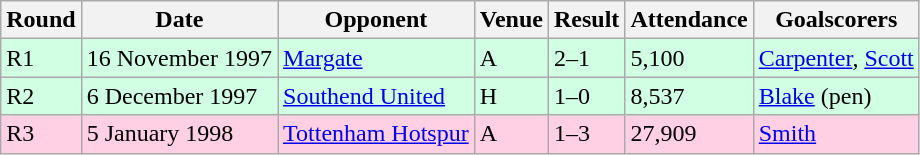<table class="wikitable">
<tr>
<th>Round</th>
<th>Date</th>
<th>Opponent</th>
<th>Venue</th>
<th>Result</th>
<th>Attendance</th>
<th>Goalscorers</th>
</tr>
<tr style="background-color: #d0ffe3;">
<td>R1</td>
<td>16 November 1997</td>
<td><a href='#'>Margate</a></td>
<td>A</td>
<td>2–1</td>
<td>5,100</td>
<td><a href='#'>Carpenter</a>, <a href='#'>Scott</a></td>
</tr>
<tr style="background-color: #d0ffe3;">
<td>R2</td>
<td>6 December 1997</td>
<td><a href='#'>Southend United</a></td>
<td>H</td>
<td>1–0</td>
<td>8,537</td>
<td><a href='#'>Blake</a> (pen)</td>
</tr>
<tr style="background-color: #ffd0e3;">
<td>R3</td>
<td>5 January 1998</td>
<td><a href='#'>Tottenham Hotspur</a></td>
<td>A</td>
<td>1–3</td>
<td>27,909</td>
<td><a href='#'>Smith</a></td>
</tr>
</table>
